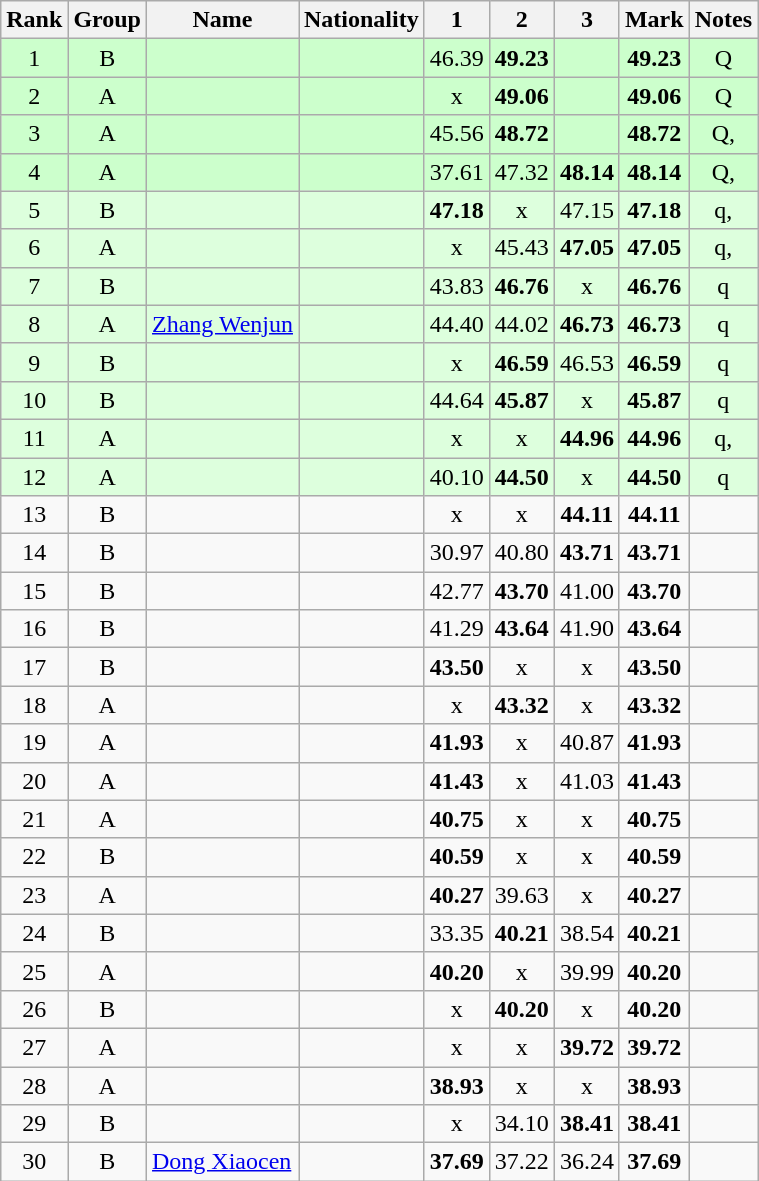<table class="wikitable sortable" style="text-align:center">
<tr>
<th>Rank</th>
<th>Group</th>
<th>Name</th>
<th>Nationality</th>
<th>1</th>
<th>2</th>
<th>3</th>
<th>Mark</th>
<th>Notes</th>
</tr>
<tr bgcolor=ccffcc>
<td>1</td>
<td>B</td>
<td align=left></td>
<td align=left></td>
<td>46.39</td>
<td><strong>49.23</strong></td>
<td></td>
<td><strong>49.23</strong></td>
<td>Q</td>
</tr>
<tr bgcolor=ccffcc>
<td>2</td>
<td>A</td>
<td align=left></td>
<td align=left></td>
<td>x</td>
<td><strong>49.06</strong></td>
<td></td>
<td><strong>49.06</strong></td>
<td>Q</td>
</tr>
<tr bgcolor=ccffcc>
<td>3</td>
<td>A</td>
<td align=left></td>
<td align=left></td>
<td>45.56</td>
<td><strong>48.72</strong></td>
<td></td>
<td><strong>48.72</strong></td>
<td>Q, </td>
</tr>
<tr bgcolor=ccffcc>
<td>4</td>
<td>A</td>
<td align=left></td>
<td align=left></td>
<td>37.61</td>
<td>47.32</td>
<td><strong>48.14</strong></td>
<td><strong>48.14</strong></td>
<td>Q, </td>
</tr>
<tr bgcolor=ddffdd>
<td>5</td>
<td>B</td>
<td align=left></td>
<td align=left></td>
<td><strong>47.18</strong></td>
<td>x</td>
<td>47.15</td>
<td><strong>47.18</strong></td>
<td>q, </td>
</tr>
<tr bgcolor=ddffdd>
<td>6</td>
<td>A</td>
<td align=left></td>
<td align=left></td>
<td>x</td>
<td>45.43</td>
<td><strong>47.05</strong></td>
<td><strong>47.05</strong></td>
<td>q, </td>
</tr>
<tr bgcolor=ddffdd>
<td>7</td>
<td>B</td>
<td align=left></td>
<td align=left></td>
<td>43.83</td>
<td><strong>46.76</strong></td>
<td>x</td>
<td><strong>46.76</strong></td>
<td>q</td>
</tr>
<tr bgcolor=ddffdd>
<td>8</td>
<td>A</td>
<td align=left><a href='#'>Zhang Wenjun</a></td>
<td align=left></td>
<td>44.40</td>
<td>44.02</td>
<td><strong>46.73</strong></td>
<td><strong>46.73</strong></td>
<td>q</td>
</tr>
<tr bgcolor=ddffdd>
<td>9</td>
<td>B</td>
<td align=left></td>
<td align=left></td>
<td>x</td>
<td><strong>46.59</strong></td>
<td>46.53</td>
<td><strong>46.59</strong></td>
<td>q</td>
</tr>
<tr bgcolor=ddffdd>
<td>10</td>
<td>B</td>
<td align=left></td>
<td align=left></td>
<td>44.64</td>
<td><strong>45.87</strong></td>
<td>x</td>
<td><strong>45.87</strong></td>
<td>q</td>
</tr>
<tr bgcolor=ddffdd>
<td>11</td>
<td>A</td>
<td align=left></td>
<td align=left></td>
<td>x</td>
<td>x</td>
<td><strong>44.96</strong></td>
<td><strong>44.96</strong></td>
<td>q, </td>
</tr>
<tr bgcolor=ddffdd>
<td>12</td>
<td>A</td>
<td align=left></td>
<td align=left></td>
<td>40.10</td>
<td><strong>44.50</strong></td>
<td>x</td>
<td><strong>44.50</strong></td>
<td>q</td>
</tr>
<tr>
<td>13</td>
<td>B</td>
<td align=left></td>
<td align=left></td>
<td>x</td>
<td>x</td>
<td><strong>44.11</strong></td>
<td><strong>44.11</strong></td>
<td></td>
</tr>
<tr>
<td>14</td>
<td>B</td>
<td align=left></td>
<td align=left></td>
<td>30.97</td>
<td>40.80</td>
<td><strong>43.71</strong></td>
<td><strong>43.71</strong></td>
<td></td>
</tr>
<tr>
<td>15</td>
<td>B</td>
<td align=left></td>
<td align=left></td>
<td>42.77</td>
<td><strong>43.70</strong></td>
<td>41.00</td>
<td><strong>43.70</strong></td>
<td></td>
</tr>
<tr>
<td>16</td>
<td>B</td>
<td align=left></td>
<td align=left></td>
<td>41.29</td>
<td><strong>43.64</strong></td>
<td>41.90</td>
<td><strong>43.64</strong></td>
<td></td>
</tr>
<tr>
<td>17</td>
<td>B</td>
<td align=left></td>
<td align=left></td>
<td><strong>43.50</strong></td>
<td>x</td>
<td>x</td>
<td><strong>43.50</strong></td>
<td></td>
</tr>
<tr>
<td>18</td>
<td>A</td>
<td align=left></td>
<td align=left></td>
<td>x</td>
<td><strong>43.32</strong></td>
<td>x</td>
<td><strong>43.32</strong></td>
<td></td>
</tr>
<tr>
<td>19</td>
<td>A</td>
<td align=left></td>
<td align=left></td>
<td><strong>41.93</strong></td>
<td>x</td>
<td>40.87</td>
<td><strong>41.93</strong></td>
<td></td>
</tr>
<tr>
<td>20</td>
<td>A</td>
<td align=left></td>
<td align=left></td>
<td><strong>41.43</strong></td>
<td>x</td>
<td>41.03</td>
<td><strong>41.43</strong></td>
<td></td>
</tr>
<tr>
<td>21</td>
<td>A</td>
<td align=left></td>
<td align=left></td>
<td><strong>40.75</strong></td>
<td>x</td>
<td>x</td>
<td><strong>40.75</strong></td>
<td></td>
</tr>
<tr>
<td>22</td>
<td>B</td>
<td align=left></td>
<td align=left></td>
<td><strong>40.59</strong></td>
<td>x</td>
<td>x</td>
<td><strong>40.59</strong></td>
<td></td>
</tr>
<tr>
<td>23</td>
<td>A</td>
<td align=left></td>
<td align=left></td>
<td><strong>40.27</strong></td>
<td>39.63</td>
<td>x</td>
<td><strong>40.27</strong></td>
<td></td>
</tr>
<tr>
<td>24</td>
<td>B</td>
<td align=left></td>
<td align=left></td>
<td>33.35</td>
<td><strong>40.21</strong></td>
<td>38.54</td>
<td><strong>40.21</strong></td>
<td></td>
</tr>
<tr>
<td>25</td>
<td>A</td>
<td align=left></td>
<td align=left></td>
<td><strong>40.20</strong></td>
<td>x</td>
<td>39.99</td>
<td><strong>40.20</strong></td>
<td></td>
</tr>
<tr>
<td>26</td>
<td>B</td>
<td align=left></td>
<td align=left></td>
<td>x</td>
<td><strong>40.20</strong></td>
<td>x</td>
<td><strong>40.20</strong></td>
<td></td>
</tr>
<tr>
<td>27</td>
<td>A</td>
<td align=left></td>
<td align=left></td>
<td>x</td>
<td>x</td>
<td><strong>39.72</strong></td>
<td><strong>39.72</strong></td>
<td></td>
</tr>
<tr>
<td>28</td>
<td>A</td>
<td align=left></td>
<td align=left></td>
<td><strong>38.93</strong></td>
<td>x</td>
<td>x</td>
<td><strong>38.93</strong></td>
<td></td>
</tr>
<tr>
<td>29</td>
<td>B</td>
<td align=left></td>
<td align=left></td>
<td>x</td>
<td>34.10</td>
<td><strong>38.41</strong></td>
<td><strong>38.41</strong></td>
<td></td>
</tr>
<tr>
<td>30</td>
<td>B</td>
<td align=left><a href='#'>Dong Xiaocen</a></td>
<td align=left></td>
<td><strong>37.69</strong></td>
<td>37.22</td>
<td>36.24</td>
<td><strong>37.69</strong></td>
<td></td>
</tr>
</table>
